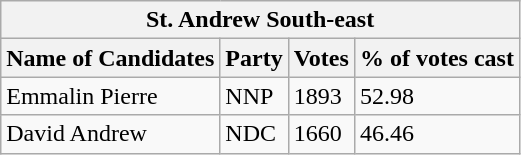<table class="wikitable">
<tr>
<th colspan="4">St. Andrew South-east</th>
</tr>
<tr>
<th>Name of Candidates</th>
<th>Party</th>
<th>Votes</th>
<th>% of votes cast</th>
</tr>
<tr>
<td>Emmalin Pierre</td>
<td>NNP</td>
<td>1893</td>
<td>52.98</td>
</tr>
<tr>
<td>David Andrew</td>
<td>NDC</td>
<td>1660</td>
<td>46.46</td>
</tr>
</table>
